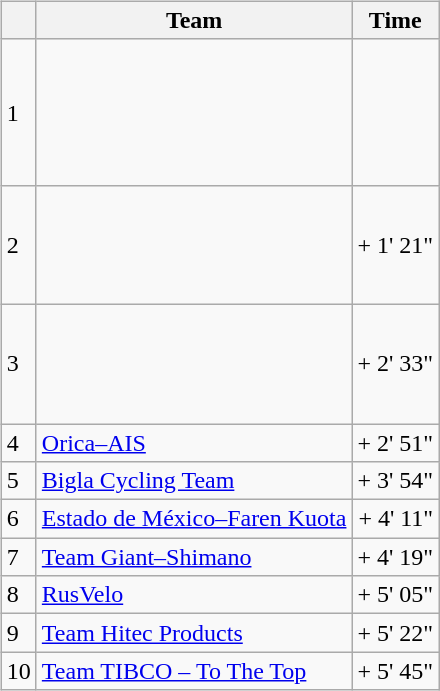<table>
<tr>
<td><br><table class="wikitable">
<tr>
<th></th>
<th>Team</th>
<th>Time</th>
</tr>
<tr>
<td>1</td>
<td><small><br><strong><br><br><br><br></strong></small></td>
<td align="right"></td>
</tr>
<tr>
<td>2</td>
<td><small><br><strong><br><br><br></strong></small></td>
<td align="right">+ 1' 21"</td>
</tr>
<tr>
<td>3</td>
<td><small><br><strong><br><br><br></strong></small></td>
<td align="right">+ 2' 33"</td>
</tr>
<tr>
<td>4</td>
<td><a href='#'>Orica–AIS</a></td>
<td align="right">+ 2' 51"</td>
</tr>
<tr>
<td>5</td>
<td><a href='#'>Bigla Cycling Team</a></td>
<td align="right">+ 3' 54"</td>
</tr>
<tr>
<td>6</td>
<td><a href='#'>Estado de México–Faren Kuota</a></td>
<td align="right">+ 4' 11"</td>
</tr>
<tr>
<td>7</td>
<td><a href='#'>Team Giant–Shimano</a></td>
<td align="right">+ 4' 19"</td>
</tr>
<tr>
<td>8</td>
<td><a href='#'>RusVelo</a></td>
<td align="right">+ 5' 05"</td>
</tr>
<tr>
<td>9</td>
<td><a href='#'>Team Hitec Products</a></td>
<td align="right">+ 5' 22"</td>
</tr>
<tr>
<td>10</td>
<td><a href='#'>Team TIBCO – To The Top</a></td>
<td align="right">+ 5' 45"</td>
</tr>
</table>
</td>
</tr>
</table>
